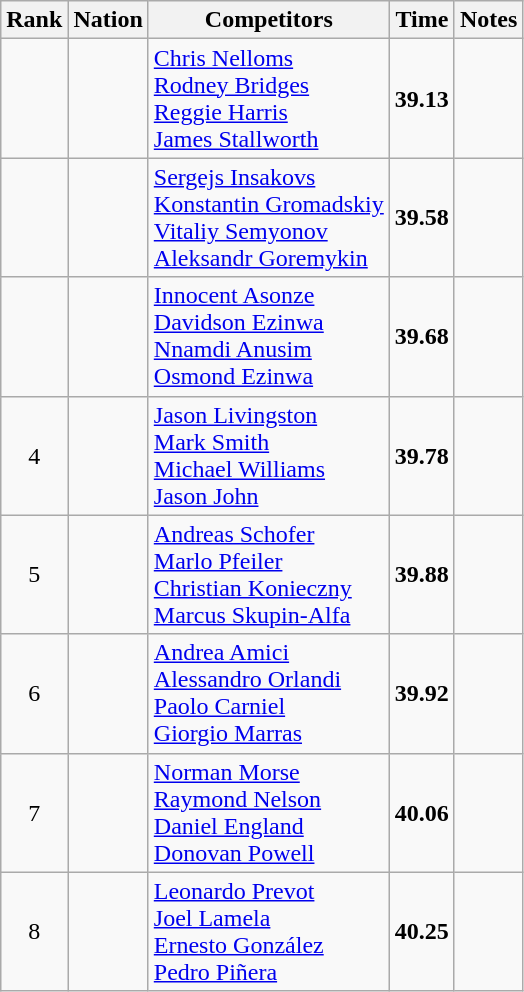<table class="wikitable sortable" style="text-align:center">
<tr>
<th>Rank</th>
<th>Nation</th>
<th>Competitors</th>
<th>Time</th>
<th>Notes</th>
</tr>
<tr>
<td></td>
<td align=left></td>
<td align=left><a href='#'>Chris Nelloms</a><br><a href='#'>Rodney Bridges</a><br><a href='#'>Reggie Harris</a><br><a href='#'>James Stallworth</a></td>
<td><strong>39.13</strong></td>
<td></td>
</tr>
<tr>
<td></td>
<td align=left></td>
<td align=left><a href='#'>Sergejs Insakovs</a><br><a href='#'>Konstantin Gromadskiy</a><br><a href='#'>Vitaliy Semyonov</a><br><a href='#'>Aleksandr Goremykin</a></td>
<td><strong>39.58</strong></td>
<td></td>
</tr>
<tr>
<td></td>
<td align=left></td>
<td align=left><a href='#'>Innocent Asonze</a><br><a href='#'>Davidson Ezinwa</a><br><a href='#'>Nnamdi Anusim</a><br><a href='#'>Osmond Ezinwa</a></td>
<td><strong>39.68</strong></td>
<td></td>
</tr>
<tr>
<td>4</td>
<td align=left></td>
<td align=left><a href='#'>Jason Livingston</a><br><a href='#'>Mark Smith</a><br><a href='#'>Michael Williams</a><br><a href='#'>Jason John</a></td>
<td><strong>39.78</strong></td>
<td></td>
</tr>
<tr>
<td>5</td>
<td align=left></td>
<td align=left><a href='#'>Andreas Schofer</a><br><a href='#'>Marlo Pfeiler</a><br><a href='#'>Christian Konieczny</a><br><a href='#'>Marcus Skupin-Alfa</a></td>
<td><strong>39.88</strong></td>
<td></td>
</tr>
<tr>
<td>6</td>
<td align=left></td>
<td align=left><a href='#'>Andrea Amici</a><br><a href='#'>Alessandro Orlandi</a><br><a href='#'>Paolo Carniel</a><br><a href='#'>Giorgio Marras</a></td>
<td><strong>39.92</strong></td>
<td></td>
</tr>
<tr>
<td>7</td>
<td align=left></td>
<td align=left><a href='#'>Norman Morse</a><br><a href='#'>Raymond Nelson</a><br><a href='#'>Daniel England</a><br><a href='#'>Donovan Powell</a></td>
<td><strong>40.06</strong></td>
<td></td>
</tr>
<tr>
<td>8</td>
<td align=left></td>
<td align=left><a href='#'>Leonardo Prevot</a><br><a href='#'>Joel Lamela</a><br><a href='#'>Ernesto González</a><br><a href='#'>Pedro Piñera</a></td>
<td><strong>40.25</strong></td>
<td></td>
</tr>
</table>
